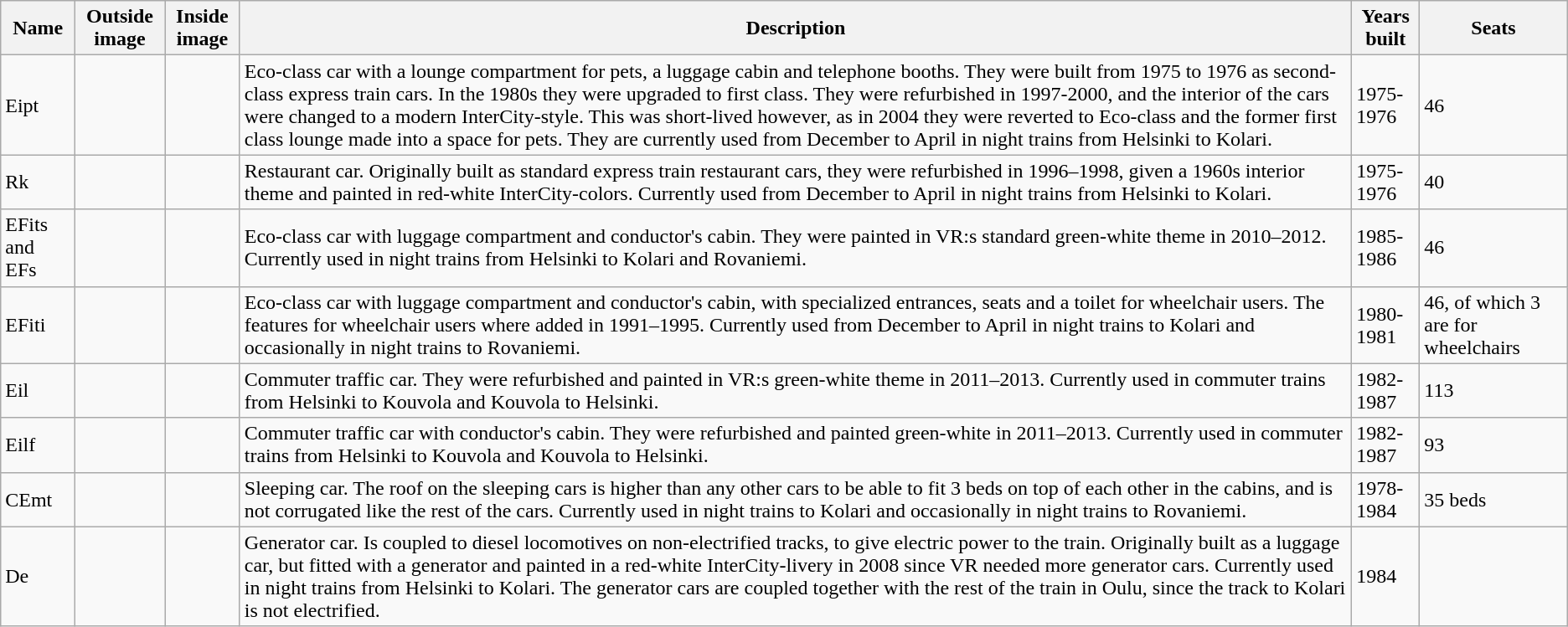<table class="wikitable">
<tr>
<th>Name</th>
<th>Outside image</th>
<th>Inside image</th>
<th>Description</th>
<th>Years built</th>
<th>Seats</th>
</tr>
<tr>
<td>Eipt</td>
<td></td>
<td></td>
<td>Eco-class car with a lounge compartment for pets, a luggage cabin and telephone booths. They were built from 1975 to 1976 as second-class express train cars. In the 1980s they were upgraded to first class. They were refurbished in 1997-2000, and the interior of the cars were changed to a modern InterCity-style. This was short-lived however, as in 2004 they were reverted to Eco-class and the former first class lounge made into a space for pets. They are currently used from December to April in night trains from Helsinki to Kolari.</td>
<td>1975-1976</td>
<td>46</td>
</tr>
<tr>
<td>Rk</td>
<td></td>
<td></td>
<td>Restaurant car. Originally built as standard express train restaurant cars, they were refurbished in 1996–1998, given a 1960s interior theme and painted in red-white InterCity-colors. Currently used from December to April in night trains from Helsinki to Kolari.</td>
<td>1975-1976</td>
<td>40</td>
</tr>
<tr>
<td>EFits and EFs</td>
<td></td>
<td></td>
<td>Eco-class car with luggage compartment and conductor's cabin. They were painted in VR:s standard green-white theme in 2010–2012. Currently used in night trains from Helsinki to Kolari and Rovaniemi.</td>
<td>1985-1986</td>
<td>46</td>
</tr>
<tr>
<td>EFiti</td>
<td></td>
<td></td>
<td>Eco-class car with luggage compartment and conductor's cabin, with specialized entrances, seats and a toilet for wheelchair users. The features for wheelchair users where added in 1991–1995. Currently used from December to April in night trains to Kolari and occasionally in night trains to Rovaniemi.</td>
<td>1980-1981</td>
<td>46, of which 3 are for wheelchairs</td>
</tr>
<tr>
<td>Eil</td>
<td></td>
<td></td>
<td>Commuter traffic car. They were refurbished and painted in VR:s green-white theme in 2011–2013. Currently used in commuter trains from Helsinki to Kouvola and Kouvola to Helsinki.</td>
<td>1982-1987</td>
<td>113</td>
</tr>
<tr>
<td>Eilf</td>
<td></td>
<td></td>
<td>Commuter traffic car with conductor's cabin. They were refurbished and painted green-white in 2011–2013. Currently used in commuter trains from Helsinki to Kouvola and Kouvola to Helsinki.</td>
<td>1982-1987</td>
<td>93</td>
</tr>
<tr>
<td>CEmt</td>
<td></td>
<td></td>
<td>Sleeping car. The roof on the sleeping cars is higher than any other cars to be able to fit 3 beds on top of each other in the cabins, and is not corrugated like the rest of the cars. Currently used in night trains to Kolari and occasionally in night trains to Rovaniemi.</td>
<td>1978-1984</td>
<td>35 beds</td>
</tr>
<tr>
<td>De</td>
<td></td>
<td></td>
<td>Generator car. Is coupled to diesel locomotives on non-electrified tracks, to give electric power to the train. Originally built as a luggage car, but fitted with a generator and painted in a red-white InterCity-livery in 2008 since VR needed more generator cars. Currently used in night trains from Helsinki to Kolari. The generator cars are coupled together with the rest of the train in Oulu, since the track to Kolari is not electrified.</td>
<td>1984</td>
<td></td>
</tr>
</table>
